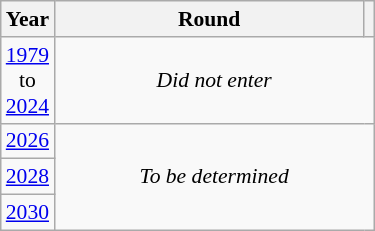<table class="wikitable" style="text-align: center; font-size:90%">
<tr>
<th>Year</th>
<th style="width:200px">Round</th>
<th></th>
</tr>
<tr>
<td><a href='#'>1979</a><br>to<br><a href='#'>2024</a></td>
<td colspan="2"><em>Did not enter</em></td>
</tr>
<tr>
<td><a href='#'>2026</a></td>
<td colspan="2" rowspan="3"><em>To be determined</em></td>
</tr>
<tr>
<td><a href='#'>2028</a></td>
</tr>
<tr>
<td><a href='#'>2030</a></td>
</tr>
</table>
